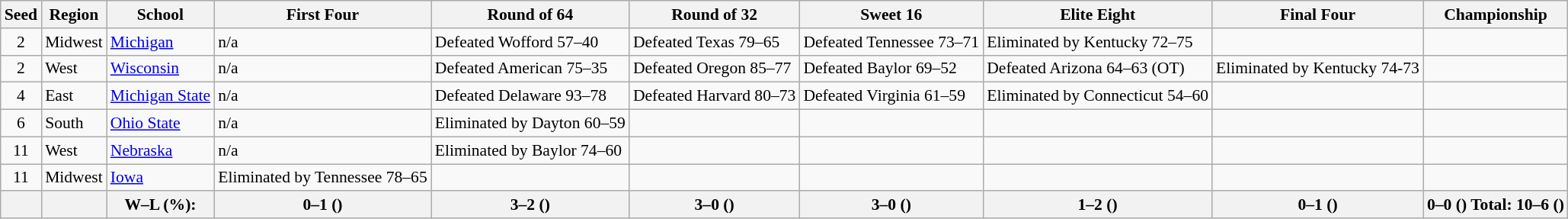<table class="sortable wikitable" style="white-space:nowrap; font-size:90%">
<tr>
<th>Seed</th>
<th>Region</th>
<th>School</th>
<th>First Four</th>
<th>Round of 64</th>
<th>Round of 32</th>
<th>Sweet 16</th>
<th>Elite Eight</th>
<th>Final Four</th>
<th>Championship</th>
</tr>
<tr>
<td align=center>2</td>
<td>Midwest</td>
<td><a href='#'>Michigan</a></td>
<td>n/a</td>
<td>Defeated Wofford 57–40</td>
<td>Defeated Texas 79–65</td>
<td>Defeated Tennessee 73–71</td>
<td>Eliminated by Kentucky 72–75</td>
<td></td>
<td></td>
</tr>
<tr>
<td align=center>2</td>
<td>West</td>
<td><a href='#'>Wisconsin</a></td>
<td>n/a</td>
<td>Defeated American 75–35</td>
<td>Defeated Oregon 85–77</td>
<td>Defeated Baylor 69–52</td>
<td>Defeated Arizona 64–63 (OT)</td>
<td>Eliminated by Kentucky 74-73</td>
<td></td>
</tr>
<tr>
<td align=center>4</td>
<td>East</td>
<td><a href='#'>Michigan State</a></td>
<td>n/a</td>
<td>Defeated Delaware 93–78</td>
<td>Defeated Harvard 80–73</td>
<td>Defeated Virginia 61–59</td>
<td>Eliminated by Connecticut 54–60</td>
<td></td>
<td></td>
</tr>
<tr>
<td align=center>6</td>
<td>South</td>
<td><a href='#'>Ohio State</a></td>
<td>n/a</td>
<td>Eliminated by Dayton 60–59</td>
<td></td>
<td></td>
<td></td>
<td></td>
<td></td>
</tr>
<tr>
<td align=center>11</td>
<td>West</td>
<td><a href='#'>Nebraska</a></td>
<td>n/a</td>
<td>Eliminated by Baylor 74–60</td>
<td></td>
<td></td>
<td></td>
<td></td>
<td></td>
</tr>
<tr>
<td align=center>11</td>
<td>Midwest</td>
<td><a href='#'>Iowa</a></td>
<td>Eliminated by Tennessee 78–65</td>
<td></td>
<td></td>
<td></td>
<td></td>
<td></td>
<td></td>
</tr>
<tr>
<th></th>
<th></th>
<th>W–L (%):</th>
<th>0–1 ()</th>
<th>3–2 ()</th>
<th>3–0 ()</th>
<th>3–0 ()</th>
<th>1–2 ()</th>
<th>0–1 ()</th>
<th>0–0 () Total: 10–6 ()</th>
</tr>
</table>
